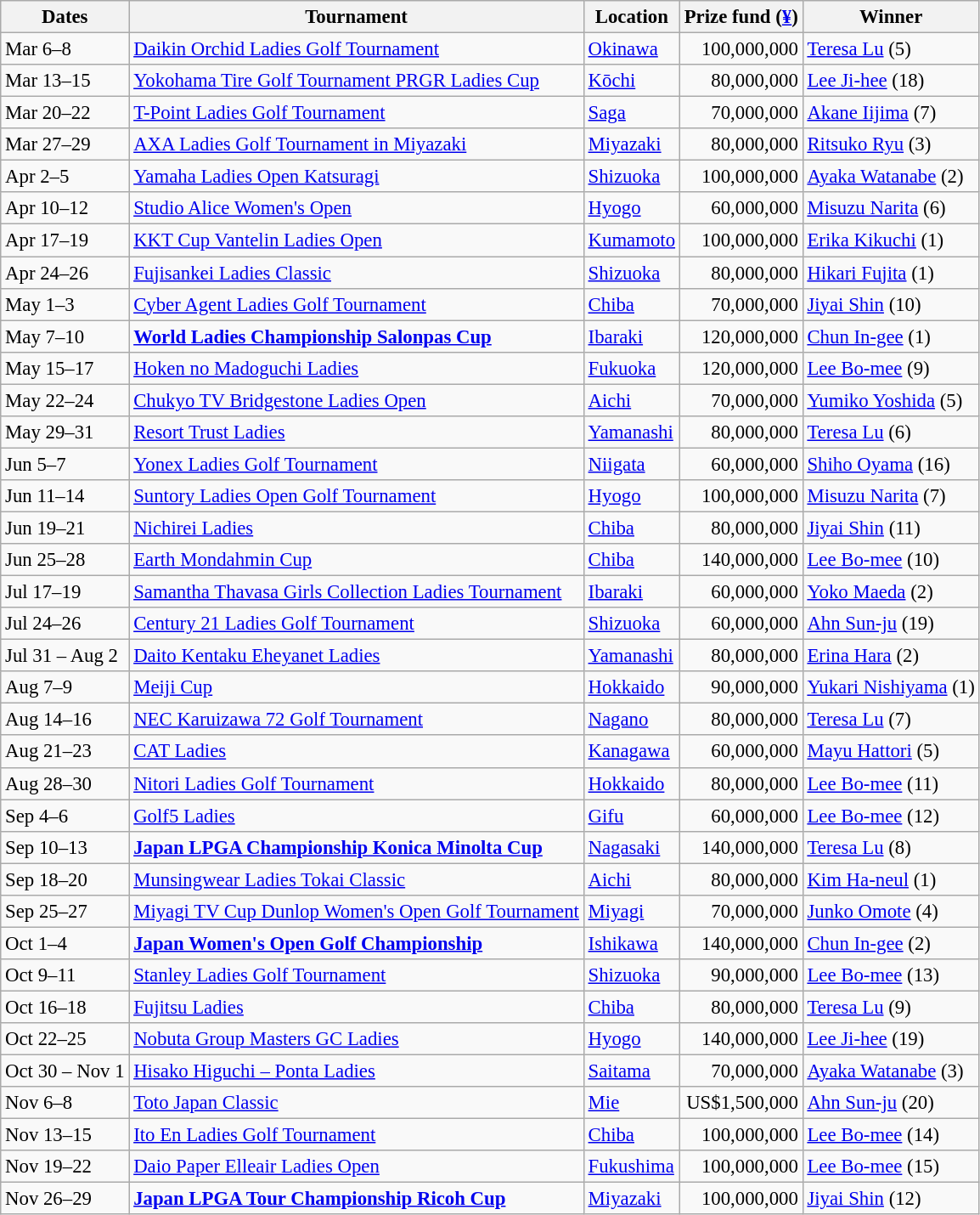<table class="wikitable" style="font-size:95%;">
<tr>
<th>Dates</th>
<th>Tournament</th>
<th>Location</th>
<th>Prize fund (<a href='#'>¥</a>)</th>
<th>Winner</th>
</tr>
<tr>
<td>Mar 6–8</td>
<td><a href='#'>Daikin Orchid Ladies Golf Tournament</a></td>
<td><a href='#'>Okinawa</a></td>
<td align=right>100,000,000</td>
<td> <a href='#'>Teresa Lu</a> (5)</td>
</tr>
<tr>
<td>Mar 13–15</td>
<td><a href='#'>Yokohama Tire Golf Tournament PRGR Ladies Cup</a></td>
<td><a href='#'>Kōchi</a></td>
<td align=right>80,000,000</td>
<td> <a href='#'>Lee Ji-hee</a> (18)</td>
</tr>
<tr>
<td>Mar 20–22</td>
<td><a href='#'>T-Point Ladies Golf Tournament</a></td>
<td><a href='#'>Saga</a></td>
<td align=right>70,000,000</td>
<td> <a href='#'>Akane Iijima</a> (7)</td>
</tr>
<tr>
<td>Mar 27–29</td>
<td><a href='#'>AXA Ladies Golf Tournament in Miyazaki</a></td>
<td><a href='#'>Miyazaki</a></td>
<td align=right>80,000,000</td>
<td> <a href='#'>Ritsuko Ryu</a> (3)</td>
</tr>
<tr>
<td>Apr 2–5</td>
<td><a href='#'>Yamaha Ladies Open Katsuragi</a></td>
<td><a href='#'>Shizuoka</a></td>
<td align=right>100,000,000</td>
<td> <a href='#'>Ayaka Watanabe</a> (2)</td>
</tr>
<tr>
<td>Apr 10–12</td>
<td><a href='#'>Studio Alice Women's Open</a></td>
<td><a href='#'>Hyogo</a></td>
<td align=right>60,000,000</td>
<td> <a href='#'>Misuzu Narita</a> (6)</td>
</tr>
<tr>
<td>Apr 17–19</td>
<td><a href='#'>KKT Cup Vantelin Ladies Open</a></td>
<td><a href='#'>Kumamoto</a></td>
<td align=right>100,000,000</td>
<td> <a href='#'>Erika Kikuchi</a> (1)</td>
</tr>
<tr>
<td>Apr 24–26</td>
<td><a href='#'>Fujisankei Ladies Classic</a></td>
<td><a href='#'>Shizuoka</a></td>
<td align=right>80,000,000</td>
<td> <a href='#'>Hikari Fujita</a> (1)</td>
</tr>
<tr>
<td>May 1–3</td>
<td><a href='#'>Cyber Agent Ladies Golf Tournament</a></td>
<td><a href='#'>Chiba</a></td>
<td align=right>70,000,000</td>
<td> <a href='#'>Jiyai Shin</a> (10)</td>
</tr>
<tr>
<td>May 7–10</td>
<td><strong><a href='#'>World Ladies Championship Salonpas Cup</a></strong></td>
<td><a href='#'>Ibaraki</a></td>
<td align=right>120,000,000</td>
<td> <a href='#'>Chun In-gee</a> (1)</td>
</tr>
<tr>
<td>May 15–17</td>
<td><a href='#'>Hoken no Madoguchi Ladies</a></td>
<td><a href='#'>Fukuoka</a></td>
<td align=right>120,000,000</td>
<td> <a href='#'>Lee Bo-mee</a> (9)</td>
</tr>
<tr>
<td>May 22–24</td>
<td><a href='#'>Chukyo TV Bridgestone Ladies Open</a></td>
<td><a href='#'>Aichi</a></td>
<td align=right>70,000,000</td>
<td> <a href='#'>Yumiko Yoshida</a> (5)</td>
</tr>
<tr>
<td>May 29–31</td>
<td><a href='#'>Resort Trust Ladies</a></td>
<td><a href='#'>Yamanashi</a></td>
<td align=right>80,000,000</td>
<td> <a href='#'>Teresa Lu</a> (6)</td>
</tr>
<tr>
<td>Jun 5–7</td>
<td><a href='#'>Yonex Ladies Golf Tournament</a></td>
<td><a href='#'>Niigata</a></td>
<td align=right>60,000,000</td>
<td> <a href='#'>Shiho Oyama</a> (16)</td>
</tr>
<tr>
<td>Jun 11–14</td>
<td><a href='#'>Suntory Ladies Open Golf Tournament</a></td>
<td><a href='#'>Hyogo</a></td>
<td align=right>100,000,000</td>
<td> <a href='#'>Misuzu Narita</a> (7)</td>
</tr>
<tr>
<td>Jun 19–21</td>
<td><a href='#'>Nichirei Ladies</a></td>
<td><a href='#'>Chiba</a></td>
<td align=right>80,000,000</td>
<td> <a href='#'>Jiyai Shin</a> (11)</td>
</tr>
<tr>
<td>Jun 25–28</td>
<td><a href='#'>Earth Mondahmin Cup</a></td>
<td><a href='#'>Chiba</a></td>
<td align=right>140,000,000</td>
<td> <a href='#'>Lee Bo-mee</a> (10)</td>
</tr>
<tr>
<td>Jul 17–19</td>
<td><a href='#'>Samantha Thavasa Girls Collection Ladies Tournament</a></td>
<td><a href='#'>Ibaraki</a></td>
<td align=right>60,000,000</td>
<td> <a href='#'>Yoko Maeda</a> (2)</td>
</tr>
<tr>
<td>Jul 24–26</td>
<td><a href='#'>Century 21 Ladies Golf Tournament</a></td>
<td><a href='#'>Shizuoka</a></td>
<td align=right>60,000,000</td>
<td> <a href='#'>Ahn Sun-ju</a> (19)</td>
</tr>
<tr>
<td>Jul 31 – Aug 2</td>
<td><a href='#'>Daito Kentaku Eheyanet Ladies</a></td>
<td><a href='#'>Yamanashi</a></td>
<td align=right>80,000,000</td>
<td> <a href='#'>Erina Hara</a> (2)</td>
</tr>
<tr>
<td>Aug 7–9</td>
<td><a href='#'>Meiji Cup</a></td>
<td><a href='#'>Hokkaido</a></td>
<td align=right>90,000,000</td>
<td> <a href='#'>Yukari Nishiyama</a> (1)</td>
</tr>
<tr>
<td>Aug 14–16</td>
<td><a href='#'>NEC Karuizawa 72 Golf Tournament</a></td>
<td><a href='#'>Nagano</a></td>
<td align=right>80,000,000</td>
<td>  <a href='#'>Teresa Lu</a> (7)</td>
</tr>
<tr>
<td>Aug 21–23</td>
<td><a href='#'>CAT Ladies</a></td>
<td><a href='#'>Kanagawa</a></td>
<td align=right>60,000,000</td>
<td> <a href='#'>Mayu Hattori</a> (5)</td>
</tr>
<tr>
<td>Aug 28–30</td>
<td><a href='#'>Nitori Ladies Golf Tournament</a></td>
<td><a href='#'>Hokkaido</a></td>
<td align=right>80,000,000</td>
<td> <a href='#'>Lee Bo-mee</a> (11)</td>
</tr>
<tr>
<td>Sep 4–6</td>
<td><a href='#'>Golf5 Ladies</a></td>
<td><a href='#'>Gifu</a></td>
<td align=right>60,000,000</td>
<td> <a href='#'>Lee Bo-mee</a> (12)</td>
</tr>
<tr>
<td>Sep 10–13</td>
<td><strong><a href='#'>Japan LPGA Championship Konica Minolta Cup</a></strong></td>
<td><a href='#'>Nagasaki</a></td>
<td align=right>140,000,000</td>
<td> <a href='#'>Teresa Lu</a> (8)</td>
</tr>
<tr>
<td>Sep 18–20</td>
<td><a href='#'>Munsingwear Ladies Tokai Classic</a></td>
<td><a href='#'>Aichi</a></td>
<td align=right>80,000,000</td>
<td> <a href='#'>Kim Ha-neul</a> (1)</td>
</tr>
<tr>
<td>Sep 25–27</td>
<td><a href='#'>Miyagi TV Cup Dunlop Women's Open Golf Tournament</a></td>
<td><a href='#'>Miyagi</a></td>
<td align=right>70,000,000</td>
<td> <a href='#'>Junko Omote</a> (4)</td>
</tr>
<tr>
<td>Oct 1–4</td>
<td><strong><a href='#'>Japan Women's Open Golf Championship</a></strong></td>
<td><a href='#'>Ishikawa</a></td>
<td align=right>140,000,000</td>
<td> <a href='#'>Chun In-gee</a> (2)</td>
</tr>
<tr>
<td>Oct 9–11</td>
<td><a href='#'>Stanley Ladies Golf Tournament</a></td>
<td><a href='#'>Shizuoka</a></td>
<td align=right>90,000,000</td>
<td> <a href='#'>Lee Bo-mee</a> (13)</td>
</tr>
<tr>
<td>Oct 16–18</td>
<td><a href='#'>Fujitsu Ladies</a></td>
<td><a href='#'>Chiba</a></td>
<td align=right>80,000,000</td>
<td> <a href='#'>Teresa Lu</a> (9)</td>
</tr>
<tr>
<td>Oct 22–25</td>
<td><a href='#'>Nobuta Group Masters GC Ladies</a></td>
<td><a href='#'>Hyogo</a></td>
<td align=right>140,000,000</td>
<td> <a href='#'>Lee Ji-hee</a> (19)</td>
</tr>
<tr>
<td>Oct 30 – Nov 1</td>
<td><a href='#'>Hisako Higuchi – Ponta Ladies</a></td>
<td><a href='#'>Saitama</a></td>
<td align=right>70,000,000</td>
<td> <a href='#'>Ayaka Watanabe</a> (3)</td>
</tr>
<tr>
<td>Nov 6–8</td>
<td><a href='#'>Toto Japan Classic</a></td>
<td><a href='#'>Mie</a></td>
<td align=right>US$1,500,000</td>
<td> <a href='#'>Ahn Sun-ju</a> (20)</td>
</tr>
<tr>
<td>Nov 13–15</td>
<td><a href='#'>Ito En Ladies Golf Tournament</a></td>
<td><a href='#'>Chiba</a></td>
<td align=right>100,000,000</td>
<td> <a href='#'>Lee Bo-mee</a> (14)</td>
</tr>
<tr>
<td>Nov 19–22</td>
<td><a href='#'>Daio Paper Elleair Ladies Open</a></td>
<td><a href='#'>Fukushima</a></td>
<td align=right>100,000,000</td>
<td> <a href='#'>Lee Bo-mee</a> (15)</td>
</tr>
<tr>
<td>Nov 26–29</td>
<td><strong><a href='#'>Japan LPGA Tour Championship Ricoh Cup</a></strong></td>
<td><a href='#'>Miyazaki</a></td>
<td align=right>100,000,000</td>
<td> <a href='#'>Jiyai Shin</a> (12)</td>
</tr>
</table>
